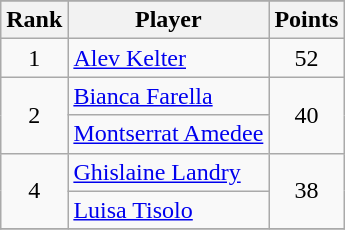<table class="wikitable sortable">
<tr>
</tr>
<tr>
<th>Rank</th>
<th>Player</th>
<th>Points</th>
</tr>
<tr>
<td align=center>1</td>
<td> <a href='#'>Alev Kelter</a></td>
<td align=center>52</td>
</tr>
<tr>
<td align=center rowspan=2>2</td>
<td> <a href='#'>Bianca Farella</a></td>
<td align=center rowspan=2>40</td>
</tr>
<tr>
<td> <a href='#'>Montserrat Amedee</a></td>
</tr>
<tr>
<td align=center rowspan=2>4</td>
<td> <a href='#'>Ghislaine Landry</a></td>
<td align=center rowspan=2>38</td>
</tr>
<tr>
<td> <a href='#'>Luisa Tisolo</a></td>
</tr>
<tr>
</tr>
</table>
